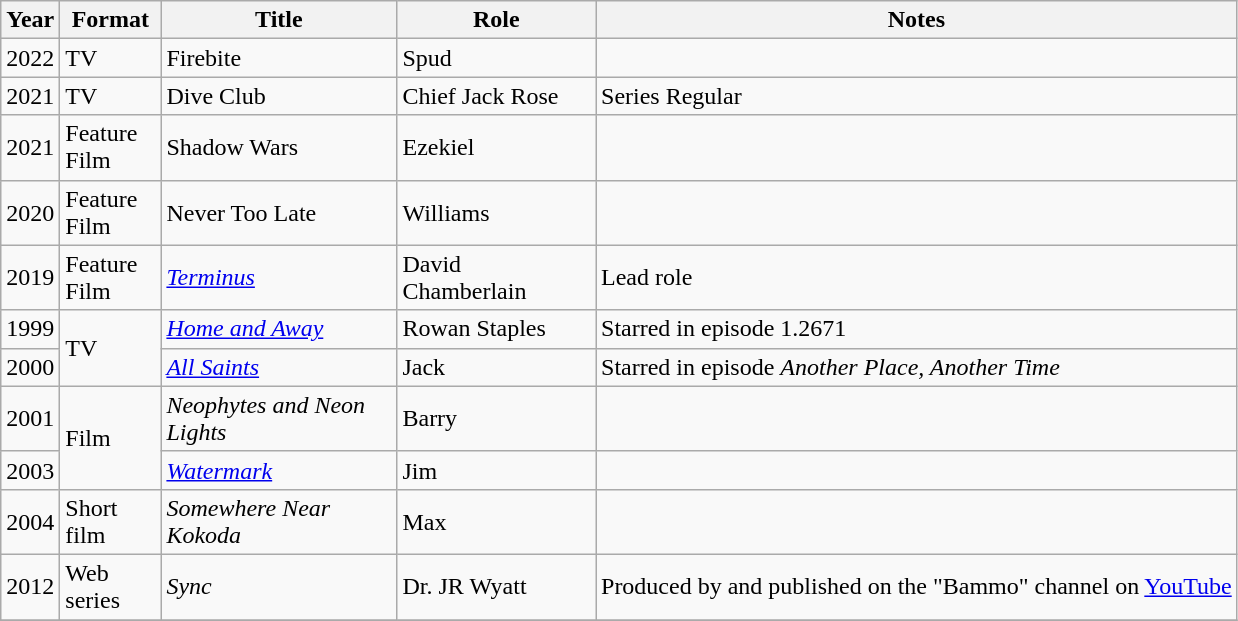<table class="wikitable">
<tr>
<th align="left" valign="top">Year</th>
<th align="left" valign="top" width="60">Format</th>
<th align="left" valign="top" width="150">Title</th>
<th align="left" valign="top" width="125">Role</th>
<th align="left" valign="top">Notes</th>
</tr>
<tr>
<td>2022</td>
<td>TV</td>
<td>Firebite</td>
<td>Spud</td>
<td></td>
</tr>
<tr>
<td>2021</td>
<td>TV</td>
<td>Dive Club</td>
<td>Chief Jack Rose</td>
<td>Series Regular</td>
</tr>
<tr>
<td>2021</td>
<td>Feature Film</td>
<td>Shadow Wars</td>
<td>Ezekiel</td>
<td></td>
</tr>
<tr>
<td>2020</td>
<td>Feature Film</td>
<td>Never Too Late</td>
<td>Williams</td>
<td></td>
</tr>
<tr>
<td>2019</td>
<td>Feature Film</td>
<td><a href='#'><em>Terminus</em></a></td>
<td>David Chamberlain</td>
<td>Lead role</td>
</tr>
<tr>
<td rowspan=1>1999</td>
<td rowspan=2>TV</td>
<td><em><a href='#'>Home and Away</a></em></td>
<td>Rowan Staples</td>
<td>Starred in episode 1.2671</td>
</tr>
<tr>
<td>2000</td>
<td><em><a href='#'>All Saints</a></em></td>
<td>Jack</td>
<td>Starred in episode <em>Another Place, Another Time</em></td>
</tr>
<tr>
<td>2001</td>
<td rowspan="2">Film</td>
<td><em>Neophytes and Neon Lights</em></td>
<td>Barry</td>
<td></td>
</tr>
<tr>
<td>2003</td>
<td><em><a href='#'>Watermark</a></em></td>
<td>Jim</td>
<td></td>
</tr>
<tr>
<td>2004</td>
<td>Short film</td>
<td><em>Somewhere Near Kokoda</em></td>
<td>Max</td>
<td></td>
</tr>
<tr>
<td rowspan=1>2012</td>
<td>Web series</td>
<td><em>Sync</em></td>
<td>Dr. JR Wyatt</td>
<td>Produced by and published on the "Bammo" channel on <a href='#'>YouTube</a></td>
</tr>
<tr>
</tr>
</table>
